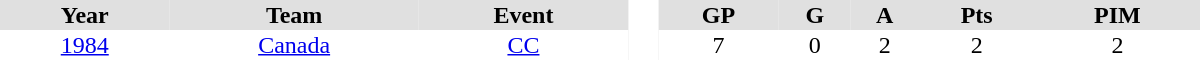<table border="0" cellpadding="1" cellspacing="0" style="text-align:center; width:50em">
<tr ALIGN="center" bgcolor="#e0e0e0">
<th>Year</th>
<th>Team</th>
<th>Event</th>
<th rowspan="99" bgcolor="#ffffff"> </th>
<th>GP</th>
<th>G</th>
<th>A</th>
<th>Pts</th>
<th>PIM</th>
</tr>
<tr>
<td><a href='#'>1984</a></td>
<td><a href='#'>Canada</a></td>
<td><a href='#'>CC</a></td>
<td>7</td>
<td>0</td>
<td>2</td>
<td>2</td>
<td>2</td>
</tr>
</table>
